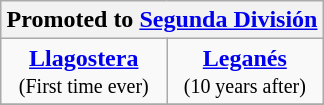<table class="wikitable" style="text-align: center; margin: 0 auto;">
<tr>
<th colspan=9>Promoted to <a href='#'>Segunda División</a></th>
</tr>
<tr>
<td><strong><a href='#'>Llagostera</a></strong><br><small>(First time ever)</small></td>
<td><strong><a href='#'>Leganés</a></strong><br><small>(10 years after)</small></td>
</tr>
<tr>
</tr>
</table>
